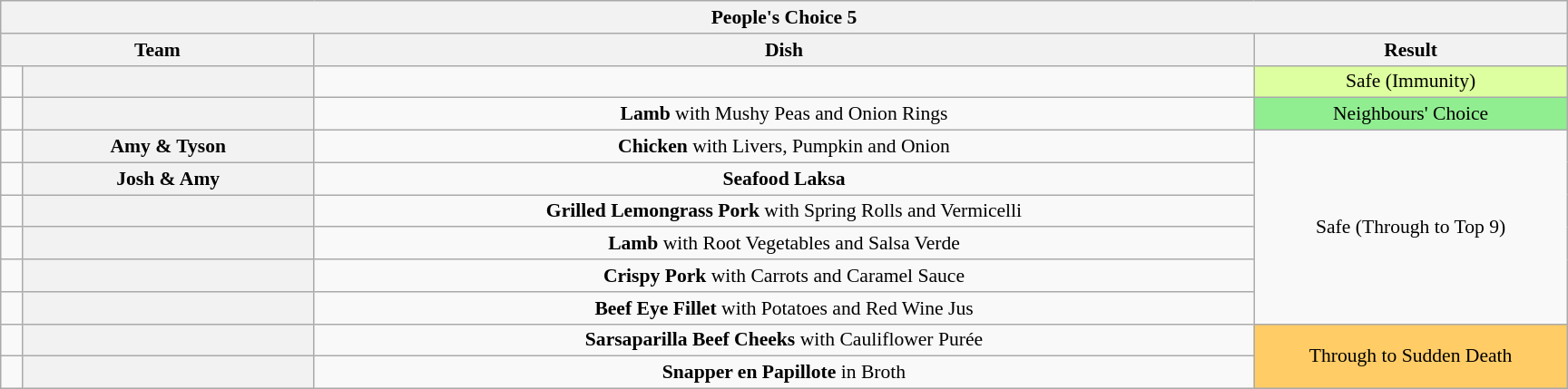<table class="wikitable plainrowheaders" style="margin:1em auto; text-align:center; font-size:90%; width:80em;">
<tr>
<th colspan="4" >People's Choice 5</th>
</tr>
<tr>
<th style="width:20%;" colspan="2">Team</th>
<th style="width:60%;">Dish</th>
<th style="width:20%;">Result</th>
</tr>
<tr>
<td></td>
<th></th>
<td></td>
<td bgcolor="DDFF9F">Safe (Immunity)</td>
</tr>
<tr>
<td></td>
<th></th>
<td><strong>Lamb</strong> with Mushy Peas and Onion Rings</td>
<td style="background:lightgreen">Neighbours' Choice</td>
</tr>
<tr>
<td></td>
<th style="text-align:centre">Amy & Tyson</th>
<td><strong>Chicken</strong> with Livers, Pumpkin and Onion</td>
<td rowspan="6">Safe (Through to Top 9)</td>
</tr>
<tr>
<td></td>
<th>Josh & Amy</th>
<td><strong>Seafood Laksa</strong></td>
</tr>
<tr>
<td></td>
<th></th>
<td><strong>Grilled Lemongrass Pork</strong> with Spring Rolls and Vermicelli</td>
</tr>
<tr>
<td></td>
<th></th>
<td><strong>Lamb</strong> with Root Vegetables and Salsa Verde</td>
</tr>
<tr>
<td></td>
<th></th>
<td><strong>Crispy Pork</strong> with Carrots and Caramel Sauce</td>
</tr>
<tr>
<td></td>
<th></th>
<td><strong>Beef Eye Fillet</strong> with Potatoes and Red Wine Jus</td>
</tr>
<tr>
<td></td>
<th></th>
<td><strong>Sarsaparilla Beef Cheeks</strong> with Cauliflower Purée</td>
<td rowspan="2" bgcolor="FFCC66">Through to Sudden Death</td>
</tr>
<tr>
<td></td>
<th></th>
<td><strong>Snapper en Papillote</strong> in Broth</td>
</tr>
</table>
